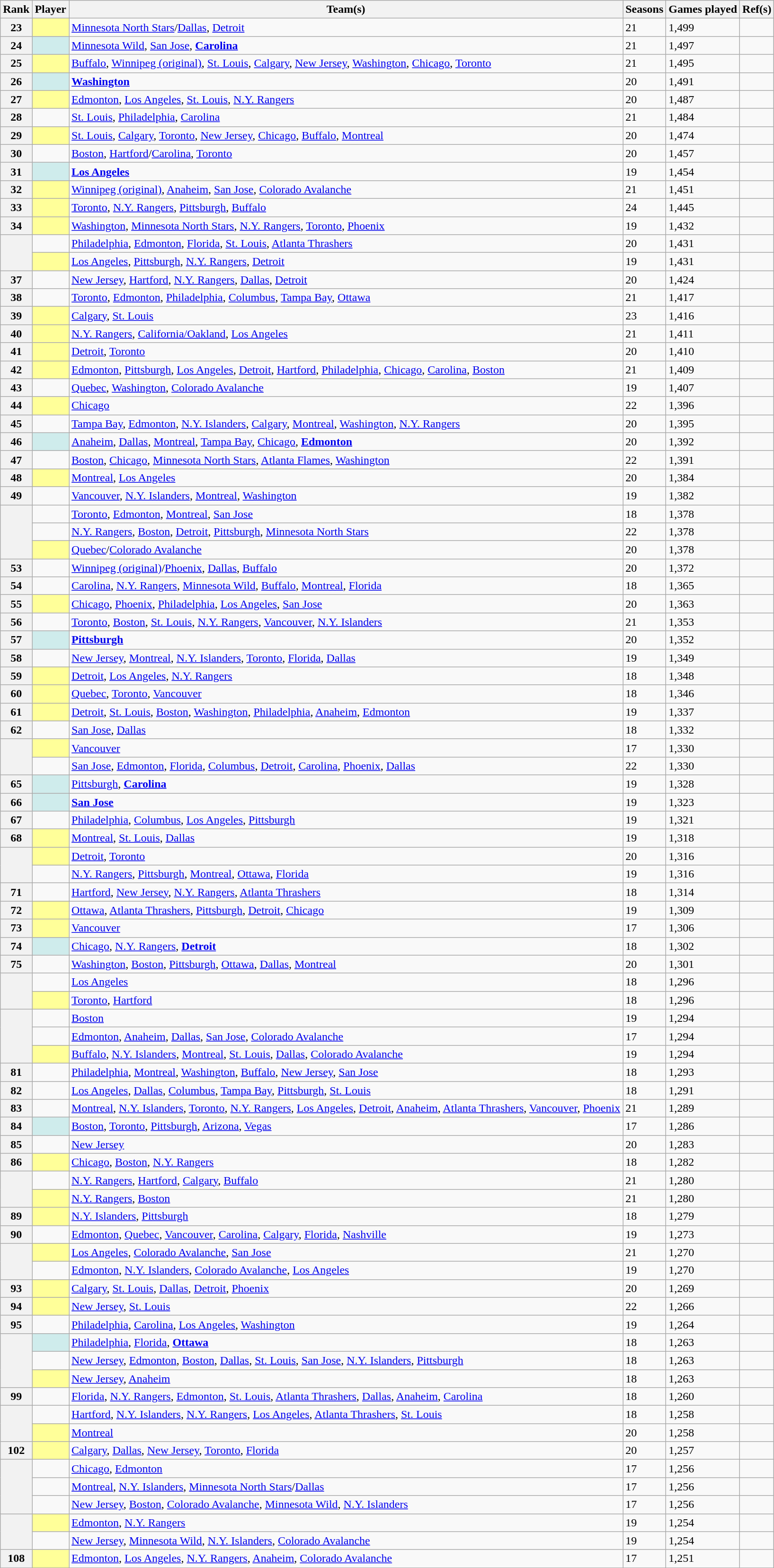<table class="wikitable sortable plainrowheaders">
<tr>
<th scope="col">Rank</th>
<th scope="col">Player</th>
<th scope="col" class="unsortable">Team(s)</th>
<th scope="col">Seasons</th>
<th scope="col">Games played</th>
<th scope="col" class="unsortable">Ref(s)</th>
</tr>
<tr>
<th scope="row">23</th>
<td style="background:#FFFF99"></td>
<td><a href='#'>Minnesota North Stars</a>/<a href='#'>Dallas</a>, <a href='#'>Detroit</a></td>
<td>21 </td>
<td>1,499</td>
<td></td>
</tr>
<tr>
<th scope="row">24</th>
<td style="background:#CFECEC"></td>
<td><a href='#'>Minnesota Wild</a>, <a href='#'>San Jose</a>, <strong><a href='#'>Carolina</a></strong></td>
<td>21</td>
<td>1,497</td>
<td></td>
</tr>
<tr>
<th scope="row">25</th>
<td style="background:#FFFF99"></td>
<td><a href='#'>Buffalo</a>, <a href='#'>Winnipeg (original)</a>, <a href='#'>St. Louis</a>, <a href='#'>Calgary</a>, <a href='#'>New Jersey</a>, <a href='#'>Washington</a>, <a href='#'>Chicago</a>, <a href='#'>Toronto</a></td>
<td>21</td>
<td>1,495</td>
<td></td>
</tr>
<tr>
<th scope="row">26</th>
<td style="background:#CFECEC"></td>
<td><strong><a href='#'>Washington</a></strong></td>
<td>20</td>
<td>1,491</td>
<td></td>
</tr>
<tr>
<th scope="row">27</th>
<td style="background:#FFFF99"></td>
<td><a href='#'>Edmonton</a>, <a href='#'>Los Angeles</a>, <a href='#'>St. Louis</a>, <a href='#'>N.Y. Rangers</a></td>
<td>20</td>
<td>1,487</td>
<td></td>
</tr>
<tr>
<th scope="row">28</th>
<td></td>
<td><a href='#'>St. Louis</a>, <a href='#'>Philadelphia</a>, <a href='#'>Carolina</a></td>
<td>21</td>
<td>1,484</td>
<td></td>
</tr>
<tr>
<th scope="row">29</th>
<td style="background:#FFFF99"></td>
<td><a href='#'>St. Louis</a>, <a href='#'>Calgary</a>, <a href='#'>Toronto</a>, <a href='#'>New Jersey</a>, <a href='#'>Chicago</a>, <a href='#'>Buffalo</a>, <a href='#'>Montreal</a></td>
<td>20</td>
<td>1,474</td>
<td></td>
</tr>
<tr>
<th scope="row">30</th>
<td></td>
<td><a href='#'>Boston</a>, <a href='#'>Hartford</a>/<a href='#'>Carolina</a>, <a href='#'>Toronto</a></td>
<td>20</td>
<td>1,457</td>
<td></td>
</tr>
<tr>
<th scope="row">31</th>
<td style="background:#CFECEC"></td>
<td><strong><a href='#'>Los Angeles</a></strong></td>
<td>19</td>
<td>1,454</td>
<td></td>
</tr>
<tr>
<th scope="row">32</th>
<td style="background:#FFFF99"></td>
<td><a href='#'>Winnipeg (original)</a>, <a href='#'>Anaheim</a>, <a href='#'>San Jose</a>, <a href='#'>Colorado Avalanche</a></td>
<td>21</td>
<td>1,451</td>
<td></td>
</tr>
<tr>
<th scope="row">33</th>
<td style="background:#FFFF99"></td>
<td><a href='#'>Toronto</a>, <a href='#'>N.Y. Rangers</a>, <a href='#'>Pittsburgh</a>, <a href='#'>Buffalo</a></td>
<td>24</td>
<td>1,445</td>
<td></td>
</tr>
<tr>
<th scope="row">34</th>
<td style="background:#FFFF99"></td>
<td><a href='#'>Washington</a>, <a href='#'>Minnesota North Stars</a>, <a href='#'>N.Y. Rangers</a>, <a href='#'>Toronto</a>, <a href='#'>Phoenix</a></td>
<td>19</td>
<td>1,432</td>
<td></td>
</tr>
<tr>
<th scope="row" rowspan=2></th>
<td></td>
<td><a href='#'>Philadelphia</a>, <a href='#'>Edmonton</a>, <a href='#'>Florida</a>, <a href='#'>St. Louis</a>, <a href='#'>Atlanta Thrashers</a></td>
<td>20</td>
<td>1,431</td>
<td></td>
</tr>
<tr>
<td style="background:#FFFF99"></td>
<td><a href='#'>Los Angeles</a>, <a href='#'>Pittsburgh</a>, <a href='#'>N.Y. Rangers</a>, <a href='#'>Detroit</a></td>
<td>19</td>
<td>1,431</td>
<td></td>
</tr>
<tr>
<th scope="row">37</th>
<td></td>
<td><a href='#'>New Jersey</a>, <a href='#'>Hartford</a>, <a href='#'>N.Y. Rangers</a>, <a href='#'>Dallas</a>, <a href='#'>Detroit</a></td>
<td>20</td>
<td>1,424</td>
<td></td>
</tr>
<tr>
<th scope="row">38</th>
<td></td>
<td><a href='#'>Toronto</a>, <a href='#'>Edmonton</a>, <a href='#'>Philadelphia</a>, <a href='#'>Columbus</a>, <a href='#'>Tampa Bay</a>, <a href='#'>Ottawa</a></td>
<td>21</td>
<td>1,417</td>
<td></td>
</tr>
<tr>
<th scope="row">39</th>
<td style="background:#FFFF99"></td>
<td><a href='#'>Calgary</a>, <a href='#'>St. Louis</a></td>
<td>23</td>
<td>1,416</td>
<td></td>
</tr>
<tr>
<th scope="row">40</th>
<td style="background:#FFFF99"></td>
<td><a href='#'>N.Y. Rangers</a>, <a href='#'>California/Oakland</a>, <a href='#'>Los Angeles</a></td>
<td>21</td>
<td>1,411</td>
<td></td>
</tr>
<tr>
<th scope="row">41</th>
<td style="background:#FFFF99"></td>
<td><a href='#'>Detroit</a>, <a href='#'>Toronto</a></td>
<td>20</td>
<td>1,410</td>
<td></td>
</tr>
<tr>
<th scope="row">42</th>
<td style="background:#FFFF99"></td>
<td><a href='#'>Edmonton</a>, <a href='#'>Pittsburgh</a>, <a href='#'>Los Angeles</a>, <a href='#'>Detroit</a>, <a href='#'>Hartford</a>, <a href='#'>Philadelphia</a>, <a href='#'>Chicago</a>, <a href='#'>Carolina</a>, <a href='#'>Boston</a></td>
<td>21</td>
<td>1,409</td>
<td></td>
</tr>
<tr>
<th scope="row">43</th>
<td></td>
<td><a href='#'>Quebec</a>, <a href='#'>Washington</a>, <a href='#'>Colorado Avalanche</a></td>
<td>19</td>
<td>1,407</td>
<td></td>
</tr>
<tr>
<th scope="row">44</th>
<td style="background:#FFFF99"></td>
<td><a href='#'>Chicago</a></td>
<td>22</td>
<td>1,396</td>
<td></td>
</tr>
<tr>
<th scope="row">45</th>
<td></td>
<td><a href='#'>Tampa Bay</a>, <a href='#'>Edmonton</a>, <a href='#'>N.Y. Islanders</a>, <a href='#'>Calgary</a>, <a href='#'>Montreal</a>, <a href='#'>Washington</a>, <a href='#'>N.Y. Rangers</a></td>
<td>20</td>
<td>1,395</td>
<td></td>
</tr>
<tr>
<th scope="row">46</th>
<td style="background:#CFECEC"></td>
<td><a href='#'>Anaheim</a>, <a href='#'>Dallas</a>, <a href='#'>Montreal</a>, <a href='#'>Tampa Bay</a>, <a href='#'>Chicago</a>, <strong><a href='#'>Edmonton</a></strong></td>
<td>20</td>
<td>1,392</td>
<td></td>
</tr>
<tr>
<th scope="row">47</th>
<td></td>
<td><a href='#'>Boston</a>, <a href='#'>Chicago</a>, <a href='#'>Minnesota North Stars</a>, <a href='#'>Atlanta Flames</a>, <a href='#'>Washington</a></td>
<td>22</td>
<td>1,391</td>
<td></td>
</tr>
<tr>
<th scope="row">48</th>
<td style="background:#FFFF99"></td>
<td><a href='#'>Montreal</a>, <a href='#'>Los Angeles</a></td>
<td>20</td>
<td>1,384</td>
<td></td>
</tr>
<tr>
<th scope="row">49</th>
<td></td>
<td><a href='#'>Vancouver</a>, <a href='#'>N.Y. Islanders</a>, <a href='#'>Montreal</a>, <a href='#'>Washington</a></td>
<td>19</td>
<td>1,382</td>
<td></td>
</tr>
<tr>
<th scope="row" rowspan=3></th>
<td></td>
<td><a href='#'>Toronto</a>, <a href='#'>Edmonton</a>, <a href='#'>Montreal</a>, <a href='#'>San Jose</a></td>
<td>18</td>
<td>1,378</td>
<td></td>
</tr>
<tr>
<td></td>
<td><a href='#'>N.Y. Rangers</a>, <a href='#'>Boston</a>, <a href='#'>Detroit</a>, <a href='#'>Pittsburgh</a>, <a href='#'>Minnesota North Stars</a></td>
<td>22</td>
<td>1,378</td>
<td></td>
</tr>
<tr>
<td style="background:#FFFF99"></td>
<td><a href='#'>Quebec</a>/<a href='#'>Colorado Avalanche</a></td>
<td>20</td>
<td>1,378</td>
<td></td>
</tr>
<tr>
<th scope="row">53</th>
<td></td>
<td><a href='#'>Winnipeg (original)</a>/<a href='#'>Phoenix</a>, <a href='#'>Dallas</a>, <a href='#'>Buffalo</a></td>
<td>20</td>
<td>1,372</td>
<td></td>
</tr>
<tr>
<th scope="row">54</th>
<td></td>
<td><a href='#'>Carolina</a>, <a href='#'>N.Y. Rangers</a>, <a href='#'>Minnesota Wild</a>, <a href='#'>Buffalo</a>, <a href='#'>Montreal</a>, <a href='#'>Florida</a></td>
<td>18</td>
<td>1,365</td>
<td></td>
</tr>
<tr>
<th scope="row">55</th>
<td style="background:#FFFF99"></td>
<td><a href='#'>Chicago</a>, <a href='#'>Phoenix</a>, <a href='#'>Philadelphia</a>, <a href='#'>Los Angeles</a>, <a href='#'>San Jose</a></td>
<td>20</td>
<td>1,363</td>
<td></td>
</tr>
<tr>
<th scope="row">56</th>
<td></td>
<td><a href='#'>Toronto</a>, <a href='#'>Boston</a>, <a href='#'>St. Louis</a>, <a href='#'>N.Y. Rangers</a>, <a href='#'>Vancouver</a>, <a href='#'>N.Y. Islanders</a></td>
<td>21</td>
<td>1,353</td>
<td></td>
</tr>
<tr>
<th scope="row">57</th>
<td style="background:#CFECEC"></td>
<td><strong><a href='#'>Pittsburgh</a></strong></td>
<td>20</td>
<td>1,352</td>
<td></td>
</tr>
<tr>
<th scope="row">58</th>
<td></td>
<td><a href='#'>New Jersey</a>, <a href='#'>Montreal</a>, <a href='#'>N.Y. Islanders</a>, <a href='#'>Toronto</a>, <a href='#'>Florida</a>, <a href='#'>Dallas</a></td>
<td>19</td>
<td>1,349</td>
<td></td>
</tr>
<tr>
<th scope="row">59</th>
<td style="background:#FFFF99"></td>
<td><a href='#'>Detroit</a>, <a href='#'>Los Angeles</a>, <a href='#'>N.Y. Rangers</a></td>
<td>18</td>
<td>1,348</td>
<td></td>
</tr>
<tr>
<th scope="row">60</th>
<td style="background:#FFFF99"></td>
<td><a href='#'>Quebec</a>, <a href='#'>Toronto</a>, <a href='#'>Vancouver</a></td>
<td>18</td>
<td>1,346</td>
<td></td>
</tr>
<tr>
<th scope="row">61</th>
<td style="background:#FFFF99"></td>
<td><a href='#'>Detroit</a>, <a href='#'>St. Louis</a>, <a href='#'>Boston</a>, <a href='#'>Washington</a>, <a href='#'>Philadelphia</a>, <a href='#'>Anaheim</a>, <a href='#'>Edmonton</a></td>
<td>19</td>
<td>1,337</td>
<td></td>
</tr>
<tr>
<th scope="row">62</th>
<td></td>
<td><a href='#'>San Jose</a>, <a href='#'>Dallas</a></td>
<td>18</td>
<td>1,332</td>
<td></td>
</tr>
<tr>
<th scope="row" rowspan=2></th>
<td style="background:#FFFF99"></td>
<td><a href='#'>Vancouver</a></td>
<td>17</td>
<td>1,330</td>
<td></td>
</tr>
<tr>
<td></td>
<td><a href='#'>San Jose</a>, <a href='#'>Edmonton</a>, <a href='#'>Florida</a>, <a href='#'>Columbus</a>, <a href='#'>Detroit</a>, <a href='#'>Carolina</a>, <a href='#'>Phoenix</a>, <a href='#'>Dallas</a></td>
<td>22</td>
<td>1,330</td>
<td></td>
</tr>
<tr>
<th scope="row">65</th>
<td style="background:#CFECEC"></td>
<td><a href='#'>Pittsburgh</a>, <strong><a href='#'>Carolina</a></strong></td>
<td>19</td>
<td>1,328</td>
<td></td>
</tr>
<tr>
<th scope="row">66</th>
<td style="background:#CFECEC"></td>
<td><strong><a href='#'>San Jose</a></strong></td>
<td>19</td>
<td>1,323</td>
<td></td>
</tr>
<tr>
<th scope="row">67</th>
<td></td>
<td><a href='#'>Philadelphia</a>, <a href='#'>Columbus</a>, <a href='#'>Los Angeles</a>, <a href='#'>Pittsburgh</a></td>
<td>19</td>
<td>1,321</td>
<td></td>
</tr>
<tr>
<th scope="row">68</th>
<td style="background:#FFFF99"></td>
<td><a href='#'>Montreal</a>, <a href='#'>St. Louis</a>, <a href='#'>Dallas</a></td>
<td>19</td>
<td>1,318</td>
<td></td>
</tr>
<tr>
<th scope="row" rowspan=2></th>
<td style="background:#FFFF99"></td>
<td><a href='#'>Detroit</a>, <a href='#'>Toronto</a></td>
<td>20</td>
<td>1,316</td>
<td></td>
</tr>
<tr>
<td></td>
<td><a href='#'>N.Y. Rangers</a>, <a href='#'>Pittsburgh</a>, <a href='#'>Montreal</a>, <a href='#'>Ottawa</a>, <a href='#'>Florida</a></td>
<td>19</td>
<td>1,316</td>
<td></td>
</tr>
<tr>
<th scope="row">71</th>
<td></td>
<td><a href='#'>Hartford</a>, <a href='#'>New Jersey</a>, <a href='#'>N.Y. Rangers</a>, <a href='#'>Atlanta Thrashers</a></td>
<td>18</td>
<td>1,314</td>
<td></td>
</tr>
<tr>
<th scope="row">72</th>
<td style="background:#FFFF99"></td>
<td><a href='#'>Ottawa</a>, <a href='#'>Atlanta Thrashers</a>, <a href='#'>Pittsburgh</a>, <a href='#'>Detroit</a>, <a href='#'>Chicago</a></td>
<td>19</td>
<td>1,309</td>
<td></td>
</tr>
<tr>
<th scope="row">73</th>
<td style="background:#FFFF99"></td>
<td><a href='#'>Vancouver</a></td>
<td>17</td>
<td>1,306</td>
<td></td>
</tr>
<tr>
<th scope="row">74</th>
<td style="background:#CFECEC"></td>
<td><a href='#'>Chicago</a>, <a href='#'>N.Y. Rangers</a>, <strong><a href='#'>Detroit</a></strong></td>
<td>18</td>
<td>1,302</td>
<td></td>
</tr>
<tr>
<th scope="row">75</th>
<td></td>
<td><a href='#'>Washington</a>, <a href='#'>Boston</a>, <a href='#'>Pittsburgh</a>, <a href='#'>Ottawa</a>, <a href='#'>Dallas</a>,  <a href='#'>Montreal</a></td>
<td>20</td>
<td>1,301</td>
<td></td>
</tr>
<tr>
<th scope="row" rowspan=2></th>
<td></td>
<td><a href='#'>Los Angeles</a></td>
<td>18</td>
<td>1,296</td>
<td></td>
</tr>
<tr>
<td style="background:#FFFF99"></td>
<td><a href='#'>Toronto</a>, <a href='#'>Hartford</a></td>
<td>18</td>
<td>1,296</td>
<td></td>
</tr>
<tr>
<th scope="row" rowspan=3></th>
<td></td>
<td><a href='#'>Boston</a></td>
<td>19</td>
<td>1,294</td>
<td></td>
</tr>
<tr>
<td></td>
<td><a href='#'>Edmonton</a>, <a href='#'>Anaheim</a>, <a href='#'>Dallas</a>, <a href='#'>San Jose</a>, <a href='#'>Colorado Avalanche</a></td>
<td>17</td>
<td>1,294</td>
<td></td>
</tr>
<tr>
<td style="background:#FFFF99"></td>
<td><a href='#'>Buffalo</a>, <a href='#'>N.Y. Islanders</a>, <a href='#'>Montreal</a>, <a href='#'>St. Louis</a>, <a href='#'>Dallas</a>, <a href='#'>Colorado Avalanche</a></td>
<td>19</td>
<td>1,294</td>
<td></td>
</tr>
<tr>
<th scope="row">81</th>
<td></td>
<td><a href='#'>Philadelphia</a>, <a href='#'>Montreal</a>, <a href='#'>Washington</a>, <a href='#'>Buffalo</a>, <a href='#'>New Jersey</a>, <a href='#'>San Jose</a></td>
<td>18</td>
<td>1,293</td>
<td></td>
</tr>
<tr>
<th scope="row">82</th>
<td></td>
<td><a href='#'>Los Angeles</a>, <a href='#'>Dallas</a>, <a href='#'>Columbus</a>, <a href='#'>Tampa Bay</a>, <a href='#'>Pittsburgh</a>, <a href='#'>St. Louis</a></td>
<td>18</td>
<td>1,291</td>
<td></td>
</tr>
<tr>
<th scope="row">83</th>
<td></td>
<td><a href='#'>Montreal</a>, <a href='#'>N.Y. Islanders</a>, <a href='#'>Toronto</a>, <a href='#'>N.Y. Rangers</a>, <a href='#'>Los Angeles</a>, <a href='#'>Detroit</a>, <a href='#'>Anaheim</a>, <a href='#'>Atlanta Thrashers</a>, <a href='#'>Vancouver</a>, <a href='#'>Phoenix</a></td>
<td>21</td>
<td>1,289</td>
<td></td>
</tr>
<tr>
<th scope="row">84</th>
<td style="background:#CFECEC"></td>
<td><a href='#'>Boston</a>, <a href='#'>Toronto</a>, <a href='#'>Pittsburgh</a>, <a href='#'>Arizona</a>, <a href='#'>Vegas</a></td>
<td>17</td>
<td>1,286</td>
<td></td>
</tr>
<tr>
<th scope="row">85</th>
<td></td>
<td><a href='#'>New Jersey</a></td>
<td>20</td>
<td>1,283</td>
<td></td>
</tr>
<tr>
<th scope="row">86</th>
<td style="background:#FFFF99"></td>
<td><a href='#'>Chicago</a>, <a href='#'>Boston</a>, <a href='#'>N.Y. Rangers</a></td>
<td>18</td>
<td>1,282</td>
<td></td>
</tr>
<tr>
<th scope="row" rowspan=2></th>
<td></td>
<td><a href='#'>N.Y. Rangers</a>, <a href='#'>Hartford</a>, <a href='#'>Calgary</a>, <a href='#'>Buffalo</a></td>
<td>21</td>
<td>1,280</td>
<td></td>
</tr>
<tr>
<td style="background:#FFFF99"></td>
<td><a href='#'>N.Y. Rangers</a>, <a href='#'>Boston</a></td>
<td>21</td>
<td>1,280</td>
<td></td>
</tr>
<tr>
<th scope="row">89</th>
<td style="background:#FFFF99"></td>
<td><a href='#'>N.Y. Islanders</a>, <a href='#'>Pittsburgh</a></td>
<td>18</td>
<td>1,279</td>
<td></td>
</tr>
<tr>
<th scope="row">90</th>
<td></td>
<td><a href='#'>Edmonton</a>, <a href='#'>Quebec</a>, <a href='#'>Vancouver</a>, <a href='#'>Carolina</a>, <a href='#'>Calgary</a>, <a href='#'>Florida</a>, <a href='#'>Nashville</a></td>
<td>19</td>
<td>1,273</td>
<td></td>
</tr>
<tr>
<th scope="row" rowspan=2></th>
<td style="background:#FFFF99"></td>
<td><a href='#'>Los Angeles</a>, <a href='#'>Colorado Avalanche</a>, <a href='#'>San Jose</a></td>
<td>21</td>
<td>1,270</td>
<td></td>
</tr>
<tr>
<td></td>
<td><a href='#'>Edmonton</a>, <a href='#'>N.Y. Islanders</a>, <a href='#'>Colorado Avalanche</a>, <a href='#'>Los Angeles</a></td>
<td>19</td>
<td>1,270</td>
<td></td>
</tr>
<tr>
<th scope="row">93</th>
<td style="background:#FFFF99"></td>
<td><a href='#'>Calgary</a>, <a href='#'>St. Louis</a>, <a href='#'>Dallas</a>, <a href='#'>Detroit</a>, <a href='#'>Phoenix</a></td>
<td>20</td>
<td>1,269</td>
<td></td>
</tr>
<tr>
<th scope="row">94</th>
<td style="background:#FFFF99"></td>
<td><a href='#'>New Jersey</a>, <a href='#'>St. Louis</a></td>
<td>22</td>
<td>1,266</td>
<td></td>
</tr>
<tr>
<th scope="row">95</th>
<td></td>
<td><a href='#'>Philadelphia</a>, <a href='#'>Carolina</a>, <a href='#'>Los Angeles</a>, <a href='#'>Washington</a></td>
<td>19</td>
<td>1,264</td>
<td></td>
</tr>
<tr>
<th scope="row" rowspan=3></th>
<td style="background:#CFECEC"></td>
<td><a href='#'>Philadelphia</a>, <a href='#'>Florida</a>, <strong><a href='#'>Ottawa</a></strong></td>
<td>18</td>
<td>1,263</td>
<td></td>
</tr>
<tr>
<td></td>
<td><a href='#'>New Jersey</a>, <a href='#'>Edmonton</a>, <a href='#'>Boston</a>, <a href='#'>Dallas</a>, <a href='#'>St. Louis</a>, <a href='#'>San Jose</a>, <a href='#'>N.Y. Islanders</a>, <a href='#'>Pittsburgh</a></td>
<td>18</td>
<td>1,263</td>
<td></td>
</tr>
<tr>
<td style="background:#FFFF99"></td>
<td><a href='#'>New Jersey</a>, <a href='#'>Anaheim</a></td>
<td>18</td>
<td>1,263</td>
<td></td>
</tr>
<tr>
<th scope="row">99</th>
<td></td>
<td><a href='#'>Florida</a>, <a href='#'>N.Y. Rangers</a>, <a href='#'>Edmonton</a>, <a href='#'>St. Louis</a>, <a href='#'>Atlanta Thrashers</a>, <a href='#'>Dallas</a>, <a href='#'>Anaheim</a>, <a href='#'>Carolina</a></td>
<td>18</td>
<td>1,260</td>
<td></td>
</tr>
<tr>
<th scope="row" rowspan=2></th>
<td></td>
<td><a href='#'>Hartford</a>, <a href='#'>N.Y. Islanders</a>, <a href='#'>N.Y. Rangers</a>, <a href='#'>Los Angeles</a>, <a href='#'>Atlanta Thrashers</a>, <a href='#'>St. Louis</a></td>
<td>18</td>
<td>1,258</td>
<td></td>
</tr>
<tr>
<td style="background:#FFFF99"></td>
<td><a href='#'>Montreal</a></td>
<td>20</td>
<td>1,258</td>
<td></td>
</tr>
<tr>
<th scope="row">102</th>
<td style="background:#FFFF99"></td>
<td><a href='#'>Calgary</a>, <a href='#'>Dallas</a>, <a href='#'>New Jersey</a>, <a href='#'>Toronto</a>, <a href='#'>Florida</a></td>
<td>20</td>
<td>1,257</td>
<td></td>
</tr>
<tr>
<th scope="row" rowspan=3></th>
<td></td>
<td><a href='#'>Chicago</a>, <a href='#'>Edmonton</a></td>
<td>17</td>
<td>1,256</td>
<td></td>
</tr>
<tr>
<td></td>
<td><a href='#'>Montreal</a>, <a href='#'>N.Y. Islanders</a>, <a href='#'>Minnesota North Stars</a>/<a href='#'>Dallas</a></td>
<td>17</td>
<td>1,256</td>
<td></td>
</tr>
<tr>
<td></td>
<td><a href='#'>New Jersey</a>, <a href='#'>Boston</a>, <a href='#'>Colorado Avalanche</a>, <a href='#'>Minnesota Wild</a>, <a href='#'>N.Y. Islanders</a></td>
<td>17</td>
<td>1,256</td>
<td></td>
</tr>
<tr>
<th scope="row" rowspan=2></th>
<td style="background:#FFFF99"></td>
<td><a href='#'>Edmonton</a>, <a href='#'>N.Y. Rangers</a></td>
<td>19</td>
<td>1,254</td>
<td></td>
</tr>
<tr>
<td></td>
<td><a href='#'>New Jersey</a>, <a href='#'>Minnesota Wild</a>, <a href='#'>N.Y. Islanders</a>, <a href='#'>Colorado Avalanche</a></td>
<td>19</td>
<td>1,254</td>
<td></td>
</tr>
<tr>
<th scope="row">108</th>
<td style="background:#FFFF99"></td>
<td><a href='#'>Edmonton</a>, <a href='#'>Los Angeles</a>, <a href='#'>N.Y. Rangers</a>, <a href='#'>Anaheim</a>, <a href='#'>Colorado Avalanche</a></td>
<td>17</td>
<td>1,251</td>
<td></td>
</tr>
</table>
